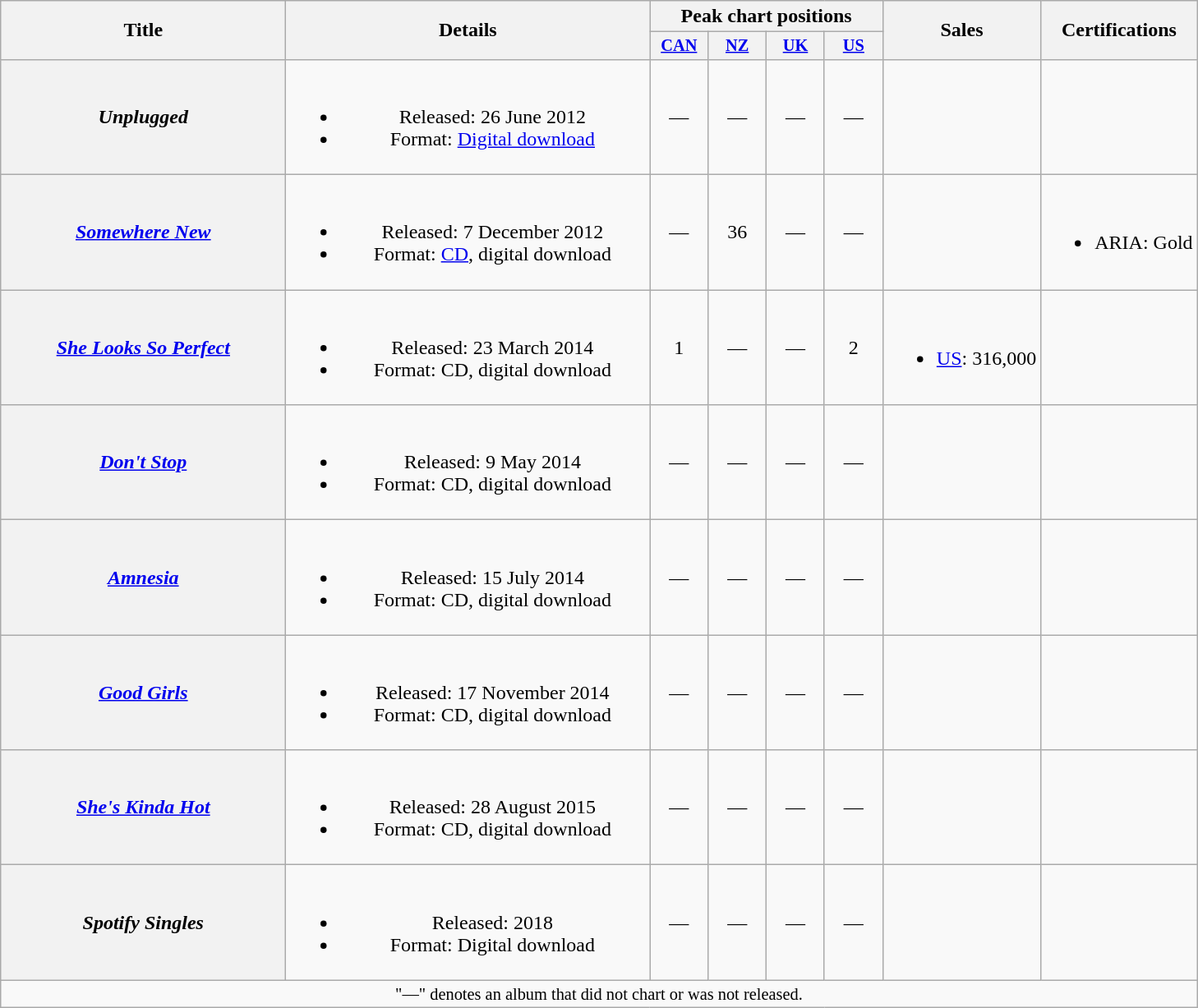<table class="wikitable plainrowheaders" style="text-align:center;">
<tr>
<th scope="col" rowspan="2" style="width:14em;">Title</th>
<th scope="col" rowspan="2" style="width:18em;">Details</th>
<th scope="col" colspan="4">Peak chart positions</th>
<th scope="col" rowspan="2">Sales</th>
<th scope="col" rowspan="2">Certifications</th>
</tr>
<tr>
<th scope="col" style="width:3em;font-size:85%;"><a href='#'>CAN</a><br></th>
<th scope="col" style="width:3em;font-size:85%;"><a href='#'>NZ</a><br></th>
<th scope="col" style="width:3em;font-size:85%;"><a href='#'>UK</a><br></th>
<th scope="col" style="width:3em;font-size:85%;"><a href='#'>US</a><br></th>
</tr>
<tr>
<th scope="row"><em>Unplugged</em></th>
<td><br><ul><li>Released: 26 June 2012</li><li>Format: <a href='#'>Digital download</a></li></ul></td>
<td>—</td>
<td>—</td>
<td>—</td>
<td>—</td>
<td></td>
<td></td>
</tr>
<tr>
<th scope="row"><em><a href='#'>Somewhere New</a></em></th>
<td><br><ul><li>Released: 7 December 2012</li><li>Format: <a href='#'>CD</a>, digital download</li></ul></td>
<td>—</td>
<td>36</td>
<td>—</td>
<td>—</td>
<td></td>
<td><br><ul><li>ARIA: Gold</li></ul></td>
</tr>
<tr>
<th scope="row"><em><a href='#'>She Looks So Perfect</a></em></th>
<td><br><ul><li>Released: 23 March 2014</li><li>Format: CD, digital download</li></ul></td>
<td>1</td>
<td>—</td>
<td>—</td>
<td>2</td>
<td><br><ul><li><a href='#'>US</a>: 316,000</li></ul></td>
<td></td>
</tr>
<tr>
<th scope="row"><em><a href='#'>Don't Stop</a></em></th>
<td><br><ul><li>Released: 9 May 2014</li><li>Format: CD, digital download</li></ul></td>
<td>—</td>
<td>—</td>
<td>—</td>
<td>—</td>
<td></td>
<td></td>
</tr>
<tr>
<th scope="row"><em><a href='#'>Amnesia</a></em></th>
<td><br><ul><li>Released: 15 July 2014</li><li>Format: CD, digital download</li></ul></td>
<td>—</td>
<td>—</td>
<td>—</td>
<td>—</td>
<td></td>
<td></td>
</tr>
<tr>
<th scope="row"><em><a href='#'>Good Girls</a></em></th>
<td><br><ul><li>Released: 17 November 2014</li><li>Format: CD, digital download</li></ul></td>
<td>—</td>
<td>—</td>
<td>—</td>
<td>—</td>
<td></td>
<td></td>
</tr>
<tr>
<th scope="row"><em><a href='#'>She's Kinda Hot</a></em></th>
<td><br><ul><li>Released: 28 August 2015</li><li>Format: CD, digital download</li></ul></td>
<td>—</td>
<td>—</td>
<td>—</td>
<td>—</td>
<td></td>
<td></td>
</tr>
<tr>
<th scope="row"><em>Spotify Singles</em></th>
<td><br><ul><li>Released: 2018</li><li>Format: Digital download</li></ul></td>
<td>—</td>
<td>—</td>
<td>—</td>
<td>—</td>
<td></td>
<td></td>
</tr>
<tr>
<td colspan="8" style="font-size:85%">"—" denotes an album that did not chart or was not released.</td>
</tr>
</table>
